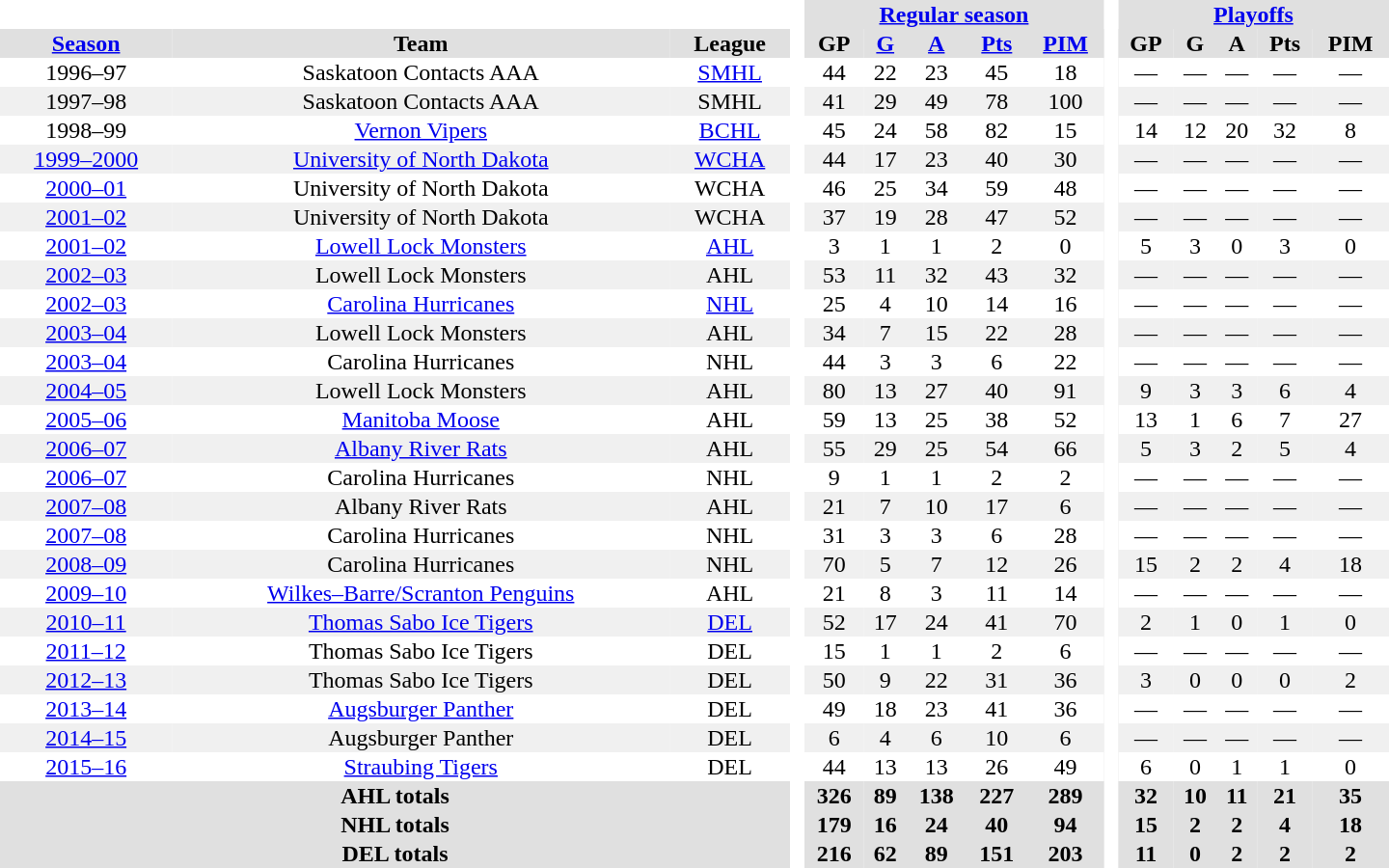<table border="0" cellpadding="1" cellspacing="0" style="text-align:center; width:60em;">
<tr style="background:#e0e0e0;">
<th colspan="3"  bgcolor="#ffffff"> </th>
<th rowspan="99" bgcolor="#ffffff"> </th>
<th colspan="5"><a href='#'>Regular season</a></th>
<th rowspan="99" bgcolor="#ffffff"> </th>
<th colspan="5"><a href='#'>Playoffs</a></th>
</tr>
<tr style="background:#e0e0e0;">
<th><a href='#'>Season</a></th>
<th>Team</th>
<th>League</th>
<th>GP</th>
<th><a href='#'>G</a></th>
<th><a href='#'>A</a></th>
<th><a href='#'>Pts</a></th>
<th><a href='#'>PIM</a></th>
<th>GP</th>
<th>G</th>
<th>A</th>
<th>Pts</th>
<th>PIM</th>
</tr>
<tr>
<td>1996–97</td>
<td>Saskatoon Contacts AAA</td>
<td><a href='#'>SMHL</a></td>
<td>44</td>
<td>22</td>
<td>23</td>
<td>45</td>
<td>18</td>
<td>—</td>
<td>—</td>
<td>—</td>
<td>—</td>
<td>—</td>
</tr>
<tr bgcolor="#f0f0f0">
<td>1997–98</td>
<td>Saskatoon Contacts AAA</td>
<td>SMHL</td>
<td>41</td>
<td>29</td>
<td>49</td>
<td>78</td>
<td>100</td>
<td>—</td>
<td>—</td>
<td>—</td>
<td>—</td>
<td>—</td>
</tr>
<tr>
<td>1998–99</td>
<td><a href='#'>Vernon Vipers</a></td>
<td><a href='#'>BCHL</a></td>
<td>45</td>
<td>24</td>
<td>58</td>
<td>82</td>
<td>15</td>
<td>14</td>
<td>12</td>
<td>20</td>
<td>32</td>
<td>8</td>
</tr>
<tr bgcolor="#f0f0f0">
<td><a href='#'>1999–2000</a></td>
<td><a href='#'>University of North Dakota</a></td>
<td><a href='#'>WCHA</a></td>
<td>44</td>
<td>17</td>
<td>23</td>
<td>40</td>
<td>30</td>
<td>—</td>
<td>—</td>
<td>—</td>
<td>—</td>
<td>—</td>
</tr>
<tr>
<td><a href='#'>2000–01</a></td>
<td>University of North Dakota</td>
<td>WCHA</td>
<td>46</td>
<td>25</td>
<td>34</td>
<td>59</td>
<td>48</td>
<td>—</td>
<td>—</td>
<td>—</td>
<td>—</td>
<td>—</td>
</tr>
<tr bgcolor="#f0f0f0">
<td><a href='#'>2001–02</a></td>
<td>University of North Dakota</td>
<td>WCHA</td>
<td>37</td>
<td>19</td>
<td>28</td>
<td>47</td>
<td>52</td>
<td>—</td>
<td>—</td>
<td>—</td>
<td>—</td>
<td>—</td>
</tr>
<tr>
<td><a href='#'>2001–02</a></td>
<td><a href='#'>Lowell Lock Monsters</a></td>
<td><a href='#'>AHL</a></td>
<td>3</td>
<td>1</td>
<td>1</td>
<td>2</td>
<td>0</td>
<td>5</td>
<td>3</td>
<td>0</td>
<td>3</td>
<td>0</td>
</tr>
<tr bgcolor="#f0f0f0">
<td><a href='#'>2002–03</a></td>
<td>Lowell Lock Monsters</td>
<td>AHL</td>
<td>53</td>
<td>11</td>
<td>32</td>
<td>43</td>
<td>32</td>
<td>—</td>
<td>—</td>
<td>—</td>
<td>—</td>
<td>—</td>
</tr>
<tr>
<td><a href='#'>2002–03</a></td>
<td><a href='#'>Carolina Hurricanes</a></td>
<td><a href='#'>NHL</a></td>
<td>25</td>
<td>4</td>
<td>10</td>
<td>14</td>
<td>16</td>
<td>—</td>
<td>—</td>
<td>—</td>
<td>—</td>
<td>—</td>
</tr>
<tr bgcolor="#f0f0f0">
<td><a href='#'>2003–04</a></td>
<td>Lowell Lock Monsters</td>
<td>AHL</td>
<td>34</td>
<td>7</td>
<td>15</td>
<td>22</td>
<td>28</td>
<td>—</td>
<td>—</td>
<td>—</td>
<td>—</td>
<td>—</td>
</tr>
<tr>
<td><a href='#'>2003–04</a></td>
<td>Carolina Hurricanes</td>
<td>NHL</td>
<td>44</td>
<td>3</td>
<td>3</td>
<td>6</td>
<td>22</td>
<td>—</td>
<td>—</td>
<td>—</td>
<td>—</td>
<td>—</td>
</tr>
<tr bgcolor="#f0f0f0">
<td><a href='#'>2004–05</a></td>
<td>Lowell Lock Monsters</td>
<td>AHL</td>
<td>80</td>
<td>13</td>
<td>27</td>
<td>40</td>
<td>91</td>
<td>9</td>
<td>3</td>
<td>3</td>
<td>6</td>
<td>4</td>
</tr>
<tr>
<td><a href='#'>2005–06</a></td>
<td><a href='#'>Manitoba Moose</a></td>
<td>AHL</td>
<td>59</td>
<td>13</td>
<td>25</td>
<td>38</td>
<td>52</td>
<td>13</td>
<td>1</td>
<td>6</td>
<td>7</td>
<td>27</td>
</tr>
<tr bgcolor="#f0f0f0">
<td><a href='#'>2006–07</a></td>
<td><a href='#'>Albany River Rats</a></td>
<td>AHL</td>
<td>55</td>
<td>29</td>
<td>25</td>
<td>54</td>
<td>66</td>
<td>5</td>
<td>3</td>
<td>2</td>
<td>5</td>
<td>4</td>
</tr>
<tr>
<td><a href='#'>2006–07</a></td>
<td>Carolina Hurricanes</td>
<td>NHL</td>
<td>9</td>
<td>1</td>
<td>1</td>
<td>2</td>
<td>2</td>
<td>—</td>
<td>—</td>
<td>—</td>
<td>—</td>
<td>—</td>
</tr>
<tr bgcolor="#f0f0f0">
<td><a href='#'>2007–08</a></td>
<td>Albany River Rats</td>
<td>AHL</td>
<td>21</td>
<td>7</td>
<td>10</td>
<td>17</td>
<td>6</td>
<td>—</td>
<td>—</td>
<td>—</td>
<td>—</td>
<td>—</td>
</tr>
<tr>
<td><a href='#'>2007–08</a></td>
<td>Carolina Hurricanes</td>
<td>NHL</td>
<td>31</td>
<td>3</td>
<td>3</td>
<td>6</td>
<td>28</td>
<td>—</td>
<td>—</td>
<td>—</td>
<td>—</td>
<td>—</td>
</tr>
<tr bgcolor="#f0f0f0">
<td><a href='#'>2008–09</a></td>
<td>Carolina Hurricanes</td>
<td>NHL</td>
<td>70</td>
<td>5</td>
<td>7</td>
<td>12</td>
<td>26</td>
<td>15</td>
<td>2</td>
<td>2</td>
<td>4</td>
<td>18</td>
</tr>
<tr>
<td><a href='#'>2009–10</a></td>
<td><a href='#'>Wilkes–Barre/Scranton Penguins</a></td>
<td>AHL</td>
<td>21</td>
<td>8</td>
<td>3</td>
<td>11</td>
<td>14</td>
<td>—</td>
<td>—</td>
<td>—</td>
<td>—</td>
<td>—</td>
</tr>
<tr bgcolor="#f0f0f0">
<td><a href='#'>2010–11</a></td>
<td><a href='#'>Thomas Sabo Ice Tigers</a></td>
<td><a href='#'>DEL</a></td>
<td>52</td>
<td>17</td>
<td>24</td>
<td>41</td>
<td>70</td>
<td>2</td>
<td>1</td>
<td>0</td>
<td>1</td>
<td>0</td>
</tr>
<tr>
<td><a href='#'>2011–12</a></td>
<td>Thomas Sabo Ice Tigers</td>
<td>DEL</td>
<td>15</td>
<td>1</td>
<td>1</td>
<td>2</td>
<td>6</td>
<td>—</td>
<td>—</td>
<td>—</td>
<td>—</td>
<td>—</td>
</tr>
<tr bgcolor="#f0f0f0">
<td><a href='#'>2012–13</a></td>
<td>Thomas Sabo Ice Tigers</td>
<td>DEL</td>
<td>50</td>
<td>9</td>
<td>22</td>
<td>31</td>
<td>36</td>
<td>3</td>
<td>0</td>
<td>0</td>
<td>0</td>
<td>2</td>
</tr>
<tr>
<td><a href='#'>2013–14</a></td>
<td><a href='#'>Augsburger Panther</a></td>
<td>DEL</td>
<td>49</td>
<td>18</td>
<td>23</td>
<td>41</td>
<td>36</td>
<td>—</td>
<td>—</td>
<td>—</td>
<td>—</td>
<td>—</td>
</tr>
<tr bgcolor="#f0f0f0">
<td><a href='#'>2014–15</a></td>
<td>Augsburger Panther</td>
<td>DEL</td>
<td>6</td>
<td>4</td>
<td>6</td>
<td>10</td>
<td>6</td>
<td>—</td>
<td>—</td>
<td>—</td>
<td>—</td>
<td>—</td>
</tr>
<tr>
<td><a href='#'>2015–16</a></td>
<td><a href='#'>Straubing Tigers</a></td>
<td>DEL</td>
<td>44</td>
<td>13</td>
<td>13</td>
<td>26</td>
<td>49</td>
<td>6</td>
<td>0</td>
<td>1</td>
<td>1</td>
<td>0</td>
</tr>
<tr bgcolor="#e0e0e0">
<th colspan="3">AHL totals</th>
<th>326</th>
<th>89</th>
<th>138</th>
<th>227</th>
<th>289</th>
<th>32</th>
<th>10</th>
<th>11</th>
<th>21</th>
<th>35</th>
</tr>
<tr bgcolor="#e0e0e0">
<th colspan="3">NHL totals</th>
<th>179</th>
<th>16</th>
<th>24</th>
<th>40</th>
<th>94</th>
<th>15</th>
<th>2</th>
<th>2</th>
<th>4</th>
<th>18</th>
</tr>
<tr bgcolor="#e0e0e0">
<th colspan="3">DEL totals</th>
<th>216</th>
<th>62</th>
<th>89</th>
<th>151</th>
<th>203</th>
<th>11</th>
<th>0</th>
<th>2</th>
<th>2</th>
<th>2</th>
</tr>
</table>
